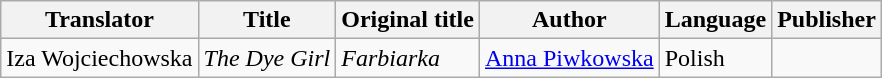<table class="wikitable sortable">
<tr>
<th>Translator</th>
<th>Title</th>
<th>Original title</th>
<th>Author</th>
<th>Language</th>
<th>Publisher</th>
</tr>
<tr>
<td>Iza Wojciechowska</td>
<td><em>The Dye Girl</em></td>
<td><em>Farbiarka</em></td>
<td> <a href='#'>Anna Piwkowska</a></td>
<td>Polish</td>
<td></td>
</tr>
</table>
